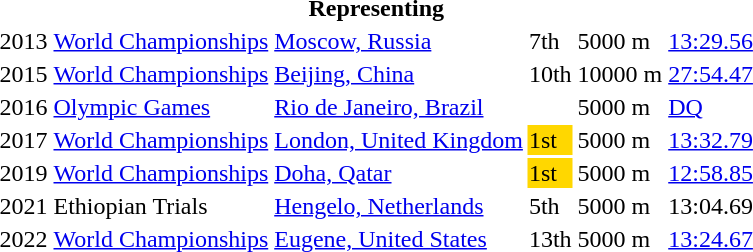<table>
<tr>
<th colspan="6">Representing </th>
</tr>
<tr>
<td>2013</td>
<td><a href='#'>World Championships</a></td>
<td><a href='#'>Moscow, Russia</a></td>
<td>7th</td>
<td>5000 m</td>
<td><a href='#'>13:29.56</a></td>
</tr>
<tr>
<td>2015</td>
<td><a href='#'>World Championships</a></td>
<td><a href='#'>Beijing, China</a></td>
<td>10th</td>
<td>10000 m</td>
<td><a href='#'>27:54.47</a></td>
</tr>
<tr>
<td>2016</td>
<td><a href='#'>Olympic Games</a></td>
<td><a href='#'>Rio de Janeiro, Brazil</a></td>
<td></td>
<td>5000 m</td>
<td><a href='#'>DQ</a></td>
</tr>
<tr>
<td>2017</td>
<td><a href='#'>World Championships</a></td>
<td><a href='#'>London, United Kingdom</a></td>
<td bgcolor=gold>1st</td>
<td>5000 m</td>
<td><a href='#'>13:32.79</a></td>
</tr>
<tr>
<td>2019</td>
<td><a href='#'>World Championships</a></td>
<td><a href='#'>Doha, Qatar</a></td>
<td bgcolor=gold>1st</td>
<td>5000 m</td>
<td><a href='#'>12:58.85</a></td>
</tr>
<tr>
<td>2021</td>
<td>Ethiopian Trials</td>
<td><a href='#'>Hengelo, Netherlands</a></td>
<td>5th</td>
<td>5000 m</td>
<td>13:04.69</td>
</tr>
<tr>
<td>2022</td>
<td><a href='#'>World Championships</a></td>
<td><a href='#'>Eugene, United States</a></td>
<td>13th</td>
<td>5000 m</td>
<td><a href='#'>13:24.67</a></td>
</tr>
</table>
